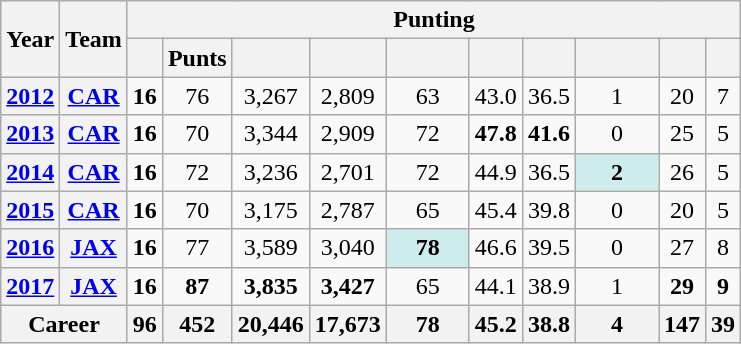<table class=wikitable style="text-align:center;">
<tr>
<th rowspan="2">Year</th>
<th rowspan="2">Team</th>
<th colspan="10">Punting</th>
</tr>
<tr>
<th></th>
<th>Punts</th>
<th></th>
<th></th>
<th></th>
<th></th>
<th></th>
<th></th>
<th></th>
<th></th>
</tr>
<tr>
<th><a href='#'>2012</a></th>
<th><a href='#'>CAR</a></th>
<td><strong>16</strong></td>
<td>76</td>
<td>3,267</td>
<td>2,809</td>
<td>63</td>
<td>43.0</td>
<td>36.5</td>
<td>1</td>
<td>20</td>
<td>7</td>
</tr>
<tr>
<th><a href='#'>2013</a></th>
<th><a href='#'>CAR</a></th>
<td><strong>16</strong></td>
<td>70</td>
<td>3,344</td>
<td>2,909</td>
<td>72</td>
<td><strong>47.8</strong></td>
<td><strong>41.6</strong></td>
<td>0</td>
<td>25</td>
<td>5</td>
</tr>
<tr>
<th><a href='#'>2014</a></th>
<th><a href='#'>CAR</a></th>
<td><strong>16</strong></td>
<td>72</td>
<td>3,236</td>
<td>2,701</td>
<td>72</td>
<td>44.9</td>
<td>36.5</td>
<td style="background:#cfecec; width:3em;"><strong>2</strong></td>
<td>26</td>
<td>5</td>
</tr>
<tr>
<th><a href='#'>2015</a></th>
<th><a href='#'>CAR</a></th>
<td><strong>16</strong></td>
<td>70</td>
<td>3,175</td>
<td>2,787</td>
<td>65</td>
<td>45.4</td>
<td>39.8</td>
<td>0</td>
<td>20</td>
<td>5</td>
</tr>
<tr>
<th><a href='#'>2016</a></th>
<th><a href='#'>JAX</a></th>
<td><strong>16</strong></td>
<td>77</td>
<td>3,589</td>
<td>3,040</td>
<td style="background:#cfecec; width:3em;"><strong>78</strong></td>
<td>46.6</td>
<td>39.5</td>
<td>0</td>
<td>27</td>
<td>8</td>
</tr>
<tr>
<th><a href='#'>2017</a></th>
<th><a href='#'>JAX</a></th>
<td><strong>16</strong></td>
<td><strong>87</strong></td>
<td><strong>3,835</strong></td>
<td><strong>3,427</strong></td>
<td>65</td>
<td>44.1</td>
<td>38.9</td>
<td>1</td>
<td><strong>29</strong></td>
<td><strong>9</strong></td>
</tr>
<tr>
<th colspan="2">Career</th>
<th>96</th>
<th>452</th>
<th>20,446</th>
<th>17,673</th>
<th>78</th>
<th>45.2</th>
<th>38.8</th>
<th>4</th>
<th>147</th>
<th>39</th>
</tr>
</table>
